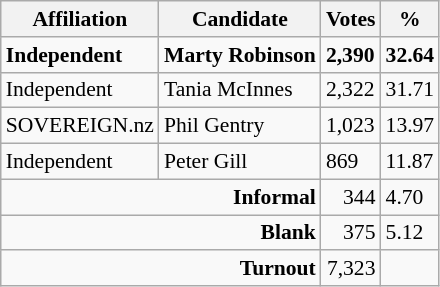<table class="wikitable col3right col4right" style="font-size:90%">
<tr>
<th>Affiliation</th>
<th>Candidate</th>
<th>Votes</th>
<th>%</th>
</tr>
<tr>
<td><strong>Independent</strong></td>
<td><strong>Marty Robinson</strong></td>
<td><strong>2,390</strong></td>
<td><strong>32.64</strong></td>
</tr>
<tr>
<td>Independent</td>
<td>Tania McInnes</td>
<td>2,322</td>
<td>31.71</td>
</tr>
<tr>
<td>SOVEREIGN.nz</td>
<td>Phil Gentry</td>
<td>1,023</td>
<td>13.97</td>
</tr>
<tr>
<td>Independent</td>
<td>Peter Gill</td>
<td>869</td>
<td>11.87</td>
</tr>
<tr>
<td colspan="2" style="text-align:right"><strong>Informal</strong></td>
<td style="text-align:right">344</td>
<td>4.70</td>
</tr>
<tr>
<td colspan="2" style="text-align:right"><strong>Blank</strong></td>
<td style="text-align:right">375</td>
<td>5.12</td>
</tr>
<tr>
<td colspan="2" style="text-align:right"><strong>Turnout</strong></td>
<td style="text-align:right">7,323</td>
<td></td>
</tr>
</table>
